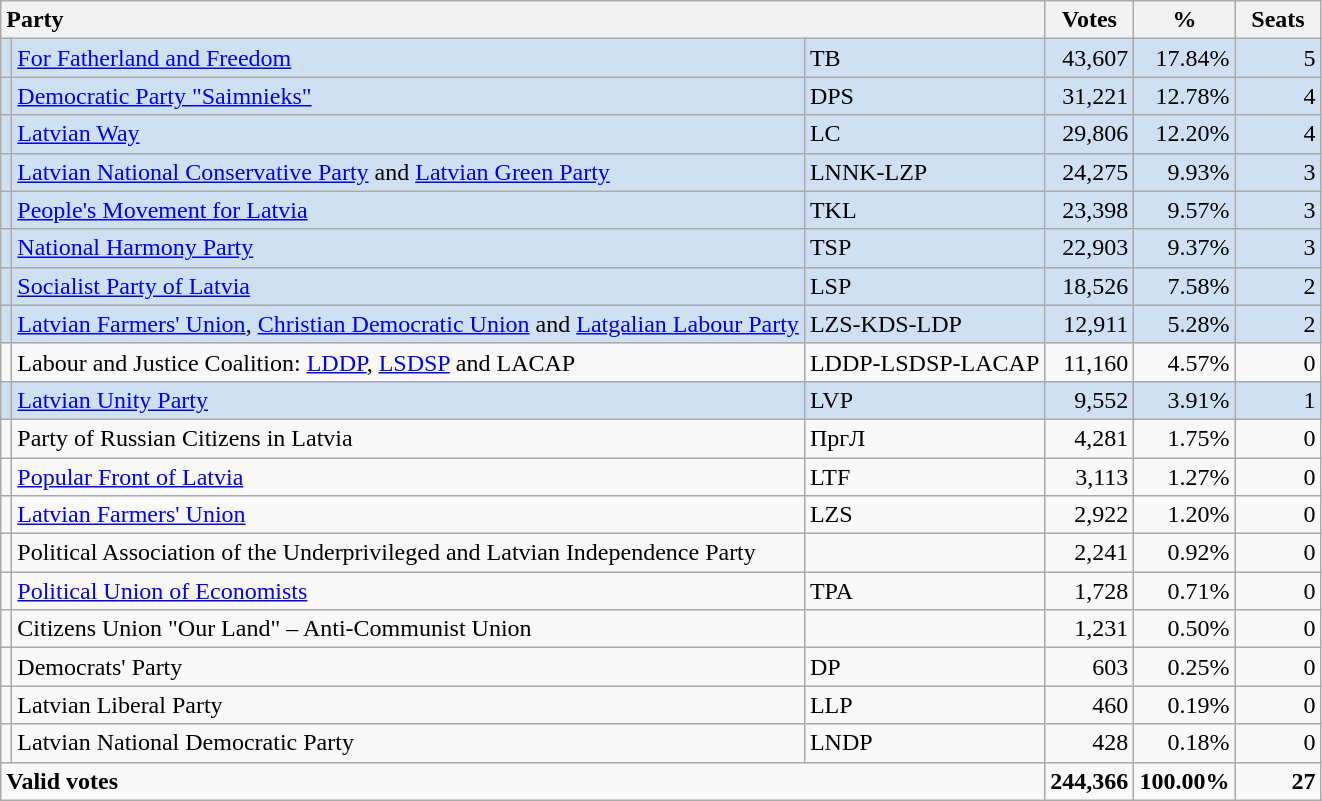<table class="wikitable" border="1" style="text-align:right;">
<tr>
<th style="text-align:left;" colspan=3>Party</th>
<th align=center width="50">Votes</th>
<th align=center width="50">%</th>
<th align=center width="50">Seats</th>
</tr>
<tr style="background:#CEE0F2;">
<td></td>
<td align=left><a href='#'>For Fatherland and Freedom</a></td>
<td align=left>TB</td>
<td>43,607</td>
<td>17.84%</td>
<td>5</td>
</tr>
<tr style="background:#CEE0F2;">
<td></td>
<td align=left><a href='#'>Democratic Party "Saimnieks"</a></td>
<td align=left>DPS</td>
<td>31,221</td>
<td>12.78%</td>
<td>4</td>
</tr>
<tr style="background:#CEE0F2;">
<td></td>
<td align=left><a href='#'>Latvian Way</a></td>
<td align=left>LC</td>
<td>29,806</td>
<td>12.20%</td>
<td>4</td>
</tr>
<tr style="background:#CEE0F2;">
<td></td>
<td align=left><a href='#'>Latvian National Conservative Party</a> and <a href='#'>Latvian Green Party</a></td>
<td align=left>LNNK-LZP</td>
<td>24,275</td>
<td>9.93%</td>
<td>3</td>
</tr>
<tr style="background:#CEE0F2;">
<td></td>
<td align=left><a href='#'>People's Movement for Latvia</a></td>
<td align=left>TKL</td>
<td>23,398</td>
<td>9.57%</td>
<td>3</td>
</tr>
<tr style="background:#CEE0F2;">
<td></td>
<td align=left><a href='#'>National Harmony Party</a></td>
<td align=left>TSP</td>
<td>22,903</td>
<td>9.37%</td>
<td>3</td>
</tr>
<tr style="background:#CEE0F2;">
<td></td>
<td align=left><a href='#'>Socialist Party of Latvia</a></td>
<td align=left>LSP</td>
<td>18,526</td>
<td>7.58%</td>
<td>2</td>
</tr>
<tr style="background:#CEE0F2;">
<td></td>
<td align=left><a href='#'>Latvian Farmers' Union</a>, <a href='#'>Christian Democratic Union</a> and <a href='#'>Latgalian Labour Party</a></td>
<td align=left>LZS-KDS-LDP</td>
<td>12,911</td>
<td>5.28%</td>
<td>2</td>
</tr>
<tr>
<td></td>
<td align=left>Labour and Justice Coalition: <a href='#'>LDDP</a>, <a href='#'>LSDSP</a> and LACAP</td>
<td align=left>LDDP-LSDSP-LACAP</td>
<td>11,160</td>
<td>4.57%</td>
<td>0</td>
</tr>
<tr style="background:#CEE0F2;">
<td></td>
<td align=left><a href='#'>Latvian Unity Party</a></td>
<td align=left>LVP</td>
<td>9,552</td>
<td>3.91%</td>
<td>1</td>
</tr>
<tr>
<td></td>
<td align=left>Party of Russian Citizens in Latvia</td>
<td align=left>ПргЛ</td>
<td>4,281</td>
<td>1.75%</td>
<td>0</td>
</tr>
<tr>
<td></td>
<td align=left><a href='#'>Popular Front of Latvia</a></td>
<td align=left>LTF</td>
<td>3,113</td>
<td>1.27%</td>
<td>0</td>
</tr>
<tr>
<td></td>
<td align=left><a href='#'>Latvian Farmers' Union</a></td>
<td align=left>LZS</td>
<td>2,922</td>
<td>1.20%</td>
<td>0</td>
</tr>
<tr>
<td></td>
<td align=left>Political Association of the Underprivileged and Latvian Independence Party</td>
<td align=left></td>
<td>2,241</td>
<td>0.92%</td>
<td>0</td>
</tr>
<tr>
<td></td>
<td align=left><a href='#'>Political Union of Economists</a></td>
<td align=left>TPA</td>
<td>1,728</td>
<td>0.71%</td>
<td>0</td>
</tr>
<tr>
<td></td>
<td align=left>Citizens Union "Our Land" – Anti-Communist Union</td>
<td align=left></td>
<td>1,231</td>
<td>0.50%</td>
<td>0</td>
</tr>
<tr>
<td></td>
<td align=left>Democrats' Party</td>
<td align=left>DP</td>
<td>603</td>
<td>0.25%</td>
<td>0</td>
</tr>
<tr>
<td></td>
<td align=left>Latvian Liberal Party</td>
<td align=left>LLP</td>
<td>460</td>
<td>0.19%</td>
<td>0</td>
</tr>
<tr>
<td></td>
<td align=left>Latvian National Democratic Party</td>
<td align=left>LNDP</td>
<td>428</td>
<td>0.18%</td>
<td>0</td>
</tr>
<tr style="font-weight:bold">
<td align=left colspan=3>Valid votes</td>
<td>244,366</td>
<td>100.00%</td>
<td>27</td>
</tr>
</table>
